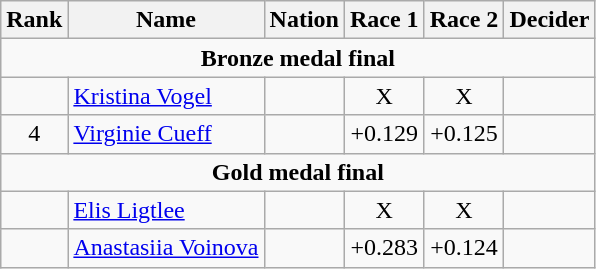<table class="wikitable" style="text-align:center">
<tr>
<th>Rank</th>
<th>Name</th>
<th>Nation</th>
<th>Race 1</th>
<th>Race 2</th>
<th>Decider</th>
</tr>
<tr>
<td colspan=6><strong>Bronze medal final</strong></td>
</tr>
<tr>
<td></td>
<td align=left><a href='#'>Kristina Vogel</a></td>
<td align=left></td>
<td>X</td>
<td>X</td>
<td></td>
</tr>
<tr>
<td>4</td>
<td align=left><a href='#'>Virginie Cueff</a></td>
<td align=left></td>
<td>+0.129</td>
<td>+0.125</td>
<td></td>
</tr>
<tr>
<td colspan=6><strong>Gold medal final</strong></td>
</tr>
<tr>
<td></td>
<td align=left><a href='#'>Elis Ligtlee</a></td>
<td align=left></td>
<td>X</td>
<td>X</td>
<td></td>
</tr>
<tr>
<td></td>
<td align=left><a href='#'>Anastasiia Voinova</a></td>
<td align=left></td>
<td>+0.283</td>
<td>+0.124</td>
<td></td>
</tr>
</table>
